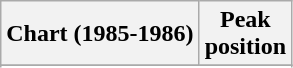<table class="wikitable sortable plainrowheaders" style="text-align:center">
<tr>
<th>Chart (1985-1986)</th>
<th>Peak<br>position</th>
</tr>
<tr>
</tr>
<tr>
</tr>
<tr>
</tr>
</table>
